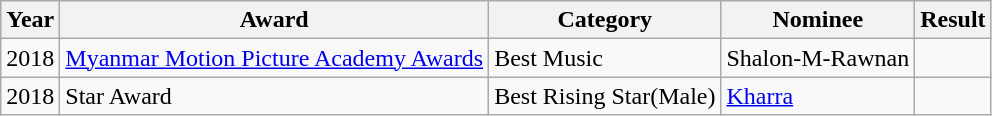<table class="wikitable">
<tr>
<th>Year</th>
<th>Award</th>
<th>Category</th>
<th>Nominee</th>
<th>Result</th>
</tr>
<tr>
<td>2018</td>
<td><a href='#'>Myanmar Motion Picture Academy Awards</a></td>
<td>Best Music</td>
<td>Shalon-M-Rawnan</td>
<td></td>
</tr>
<tr>
<td>2018</td>
<td>Star Award</td>
<td>Best Rising Star(Male)</td>
<td><a href='#'>Kharra</a></td>
<td></td>
</tr>
</table>
